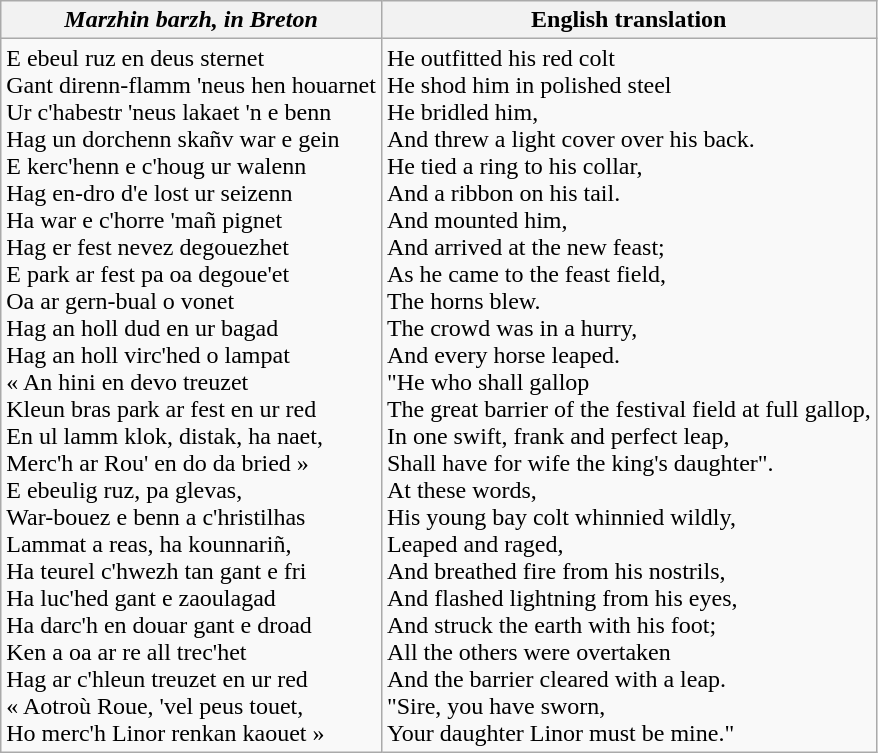<table class="wikitable">
<tr>
<th><em>Marzhin barzh<strong><em>, in Breton<strong></th>
<th>English translation</th>
</tr>
<tr>
<td>E ebeul ruz en deus sternet<br>Gant direnn-flamm 'neus hen houarnet<br>Ur c'habestr 'neus lakaet 'n e benn<br>Hag un dorchenn skañv war e gein<br>E kerc'henn e c'houg ur walenn<br>Hag en-dro d'e lost ur seizenn<br>Ha war e c'horre 'mañ pignet<br>Hag er fest nevez degouezhet<br>E park ar fest pa oa degoue'et<br>Oa ar gern-bual o vonet<br>Hag an holl dud en ur bagad<br>Hag an holl virc'hed o lampat<br>« An hini en devo treuzet<br>Kleun bras park ar fest en ur red<br>En ul lamm klok, distak, ha naet,<br>Merc'h ar Rou' en do da bried »<br>E ebeulig ruz, pa glevas,<br>War-bouez e benn a c'hristilhas<br>Lammat a reas, ha kounnariñ,<br>Ha teurel c'hwezh tan gant e fri<br>Ha luc'hed gant e zaoulagad<br>Ha darc'h en douar gant e droad<br>Ken a oa ar re all trec'het<br>Hag ar c'hleun treuzet en ur red<br>« Aotroù Roue, 'vel peus touet,<br>Ho merc'h Linor renkan kaouet »</td>
<td>He outfitted his red colt<br>He shod him in polished steel<br>He bridled him,<br>And threw a light cover over his back.<br>He tied a ring to his collar,<br>And a ribbon on his tail.<br>And mounted him,<br>And arrived at the new feast;<br>As he came to the feast field,<br>The horns blew.<br>The crowd was in a hurry,<br>And every horse leaped.<br>"He who shall gallop<br>The great barrier of the festival field at full gallop,<br>In one swift, frank and perfect leap,<br>Shall have for wife the king's daughter".<br>At these words,<br>His young bay colt whinnied wildly,<br>Leaped and raged,<br>And breathed fire from his nostrils,<br>And flashed lightning from his eyes,<br>And struck the earth with his foot;<br>All the others were overtaken<br>And the barrier cleared with a leap.<br>"Sire, you have sworn,<br>Your daughter Linor must be mine."</td>
</tr>
</table>
